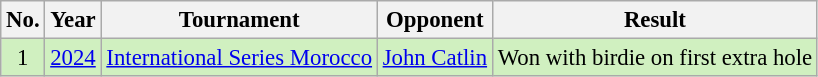<table class="wikitable" style="font-size:95%;">
<tr>
<th>No.</th>
<th>Year</th>
<th>Tournament</th>
<th>Opponent</th>
<th>Result</th>
</tr>
<tr style="background:#D0F0C0;">
<td align=center>1</td>
<td><a href='#'>2024</a></td>
<td><a href='#'>International Series Morocco</a></td>
<td> <a href='#'>John Catlin</a></td>
<td>Won with birdie on first extra hole</td>
</tr>
</table>
